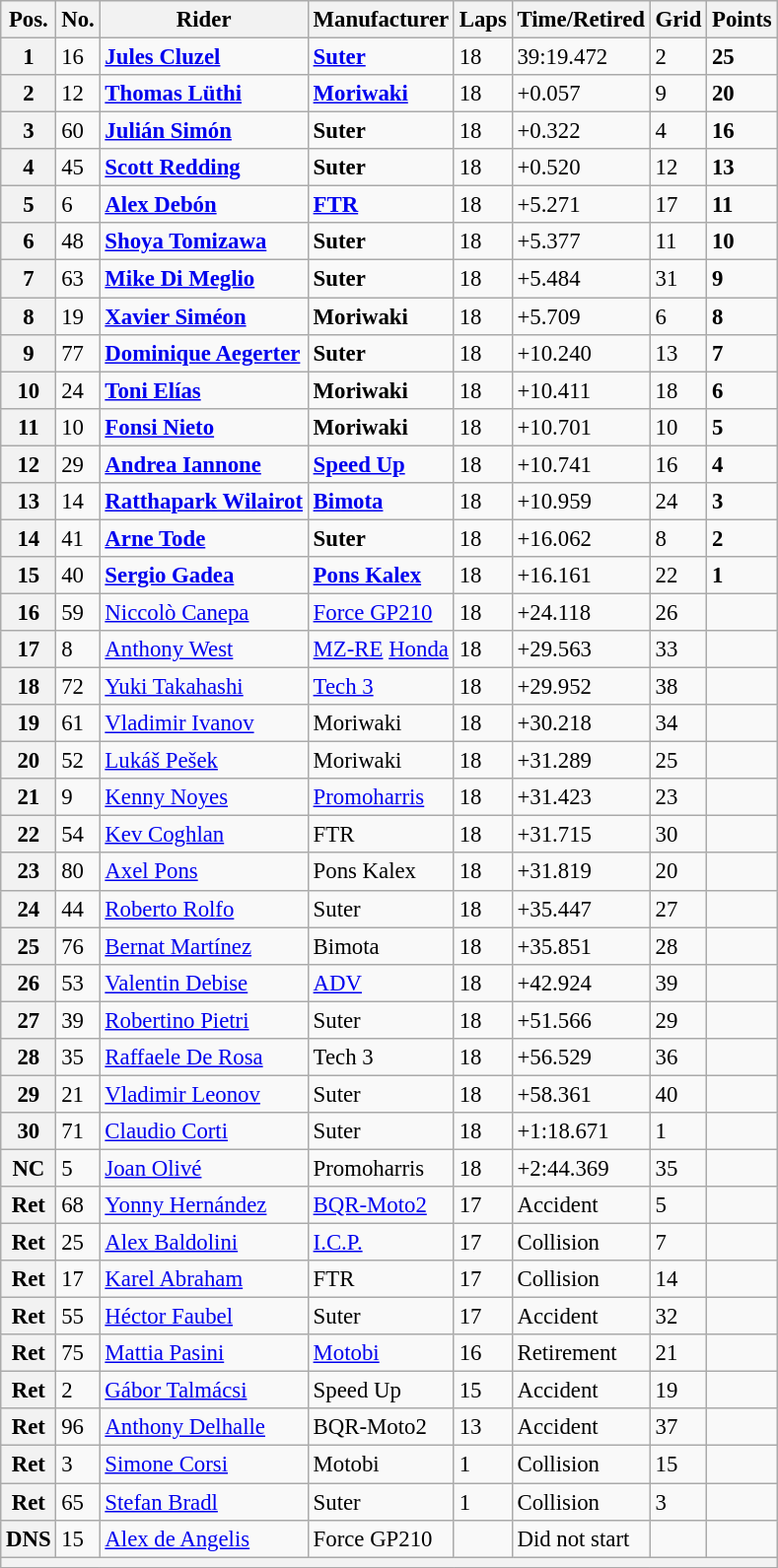<table class="wikitable" style="font-size: 95%;">
<tr>
<th>Pos.</th>
<th>No.</th>
<th>Rider</th>
<th>Manufacturer</th>
<th>Laps</th>
<th>Time/Retired</th>
<th>Grid</th>
<th>Points</th>
</tr>
<tr>
<th>1</th>
<td>16</td>
<td> <strong><a href='#'>Jules Cluzel</a></strong></td>
<td><strong><a href='#'>Suter</a></strong></td>
<td>18</td>
<td>39:19.472</td>
<td>2</td>
<td><strong>25</strong></td>
</tr>
<tr>
<th>2</th>
<td>12</td>
<td> <strong><a href='#'>Thomas Lüthi</a></strong></td>
<td><strong><a href='#'>Moriwaki</a></strong></td>
<td>18</td>
<td>+0.057</td>
<td>9</td>
<td><strong>20</strong></td>
</tr>
<tr>
<th>3</th>
<td>60</td>
<td> <strong><a href='#'>Julián Simón</a></strong></td>
<td><strong>Suter</strong></td>
<td>18</td>
<td>+0.322</td>
<td>4</td>
<td><strong>16</strong></td>
</tr>
<tr>
<th>4</th>
<td>45</td>
<td> <strong><a href='#'>Scott Redding</a></strong></td>
<td><strong>Suter</strong></td>
<td>18</td>
<td>+0.520</td>
<td>12</td>
<td><strong>13</strong></td>
</tr>
<tr>
<th>5</th>
<td>6</td>
<td> <strong><a href='#'>Alex Debón</a></strong></td>
<td><strong><a href='#'>FTR</a></strong></td>
<td>18</td>
<td>+5.271</td>
<td>17</td>
<td><strong>11</strong></td>
</tr>
<tr>
<th>6</th>
<td>48</td>
<td> <strong><a href='#'>Shoya Tomizawa</a></strong></td>
<td><strong>Suter</strong></td>
<td>18</td>
<td>+5.377</td>
<td>11</td>
<td><strong>10</strong></td>
</tr>
<tr>
<th>7</th>
<td>63</td>
<td> <strong><a href='#'>Mike Di Meglio</a></strong></td>
<td><strong>Suter</strong></td>
<td>18</td>
<td>+5.484</td>
<td>31</td>
<td><strong>9</strong></td>
</tr>
<tr>
<th>8</th>
<td>19</td>
<td> <strong><a href='#'>Xavier Siméon</a></strong></td>
<td><strong>Moriwaki</strong></td>
<td>18</td>
<td>+5.709</td>
<td>6</td>
<td><strong>8</strong></td>
</tr>
<tr>
<th>9</th>
<td>77</td>
<td> <strong><a href='#'>Dominique Aegerter</a></strong></td>
<td><strong>Suter</strong></td>
<td>18</td>
<td>+10.240</td>
<td>13</td>
<td><strong>7</strong></td>
</tr>
<tr>
<th>10</th>
<td>24</td>
<td> <strong><a href='#'>Toni Elías</a></strong></td>
<td><strong>Moriwaki</strong></td>
<td>18</td>
<td>+10.411</td>
<td>18</td>
<td><strong>6</strong></td>
</tr>
<tr>
<th>11</th>
<td>10</td>
<td> <strong><a href='#'>Fonsi Nieto</a></strong></td>
<td><strong>Moriwaki</strong></td>
<td>18</td>
<td>+10.701</td>
<td>10</td>
<td><strong>5</strong></td>
</tr>
<tr>
<th>12</th>
<td>29</td>
<td> <strong><a href='#'>Andrea Iannone</a></strong></td>
<td><strong><a href='#'>Speed Up</a></strong></td>
<td>18</td>
<td>+10.741</td>
<td>16</td>
<td><strong>4</strong></td>
</tr>
<tr>
<th>13</th>
<td>14</td>
<td> <strong><a href='#'>Ratthapark Wilairot</a></strong></td>
<td><strong><a href='#'>Bimota</a></strong></td>
<td>18</td>
<td>+10.959</td>
<td>24</td>
<td><strong>3</strong></td>
</tr>
<tr>
<th>14</th>
<td>41</td>
<td> <strong><a href='#'>Arne Tode</a></strong></td>
<td><strong>Suter</strong></td>
<td>18</td>
<td>+16.062</td>
<td>8</td>
<td><strong>2</strong></td>
</tr>
<tr>
<th>15</th>
<td>40</td>
<td> <strong><a href='#'>Sergio Gadea</a></strong></td>
<td><strong><a href='#'>Pons Kalex</a></strong></td>
<td>18</td>
<td>+16.161</td>
<td>22</td>
<td><strong>1</strong></td>
</tr>
<tr>
<th>16</th>
<td>59</td>
<td> <a href='#'>Niccolò Canepa</a></td>
<td><a href='#'>Force GP210</a></td>
<td>18</td>
<td>+24.118</td>
<td>26</td>
<td></td>
</tr>
<tr>
<th>17</th>
<td>8</td>
<td> <a href='#'>Anthony West</a></td>
<td><a href='#'>MZ-RE</a> <a href='#'>Honda</a></td>
<td>18</td>
<td>+29.563</td>
<td>33</td>
<td></td>
</tr>
<tr>
<th>18</th>
<td>72</td>
<td> <a href='#'>Yuki Takahashi</a></td>
<td><a href='#'>Tech 3</a></td>
<td>18</td>
<td>+29.952</td>
<td>38</td>
<td></td>
</tr>
<tr>
<th>19</th>
<td>61</td>
<td> <a href='#'>Vladimir Ivanov</a></td>
<td>Moriwaki</td>
<td>18</td>
<td>+30.218</td>
<td>34</td>
<td></td>
</tr>
<tr>
<th>20</th>
<td>52</td>
<td> <a href='#'>Lukáš Pešek</a></td>
<td>Moriwaki</td>
<td>18</td>
<td>+31.289</td>
<td>25</td>
<td></td>
</tr>
<tr>
<th>21</th>
<td>9</td>
<td> <a href='#'>Kenny Noyes</a></td>
<td><a href='#'>Promoharris</a></td>
<td>18</td>
<td>+31.423</td>
<td>23</td>
<td></td>
</tr>
<tr>
<th>22</th>
<td>54</td>
<td> <a href='#'>Kev Coghlan</a></td>
<td>FTR</td>
<td>18</td>
<td>+31.715</td>
<td>30</td>
<td></td>
</tr>
<tr>
<th>23</th>
<td>80</td>
<td> <a href='#'>Axel Pons</a></td>
<td>Pons Kalex</td>
<td>18</td>
<td>+31.819</td>
<td>20</td>
<td></td>
</tr>
<tr>
<th>24</th>
<td>44</td>
<td> <a href='#'>Roberto Rolfo</a></td>
<td>Suter</td>
<td>18</td>
<td>+35.447</td>
<td>27</td>
<td></td>
</tr>
<tr>
<th>25</th>
<td>76</td>
<td> <a href='#'>Bernat Martínez</a></td>
<td>Bimota</td>
<td>18</td>
<td>+35.851</td>
<td>28</td>
<td></td>
</tr>
<tr>
<th>26</th>
<td>53</td>
<td> <a href='#'>Valentin Debise</a></td>
<td><a href='#'>ADV</a></td>
<td>18</td>
<td>+42.924</td>
<td>39</td>
<td></td>
</tr>
<tr>
<th>27</th>
<td>39</td>
<td> <a href='#'>Robertino Pietri</a></td>
<td>Suter</td>
<td>18</td>
<td>+51.566</td>
<td>29</td>
<td></td>
</tr>
<tr>
<th>28</th>
<td>35</td>
<td> <a href='#'>Raffaele De Rosa</a></td>
<td>Tech 3</td>
<td>18</td>
<td>+56.529</td>
<td>36</td>
<td></td>
</tr>
<tr>
<th>29</th>
<td>21</td>
<td> <a href='#'>Vladimir Leonov</a></td>
<td>Suter</td>
<td>18</td>
<td>+58.361</td>
<td>40</td>
<td></td>
</tr>
<tr>
<th>30</th>
<td>71</td>
<td> <a href='#'>Claudio Corti</a></td>
<td>Suter</td>
<td>18</td>
<td>+1:18.671</td>
<td>1</td>
<td></td>
</tr>
<tr>
<th>NC</th>
<td>5</td>
<td> <a href='#'>Joan Olivé</a></td>
<td>Promoharris</td>
<td>18</td>
<td>+2:44.369</td>
<td>35</td>
<td></td>
</tr>
<tr>
<th>Ret</th>
<td>68</td>
<td> <a href='#'>Yonny Hernández</a></td>
<td><a href='#'>BQR-Moto2</a></td>
<td>17</td>
<td>Accident</td>
<td>5</td>
<td></td>
</tr>
<tr>
<th>Ret</th>
<td>25</td>
<td> <a href='#'>Alex Baldolini</a></td>
<td><a href='#'>I.C.P.</a></td>
<td>17</td>
<td>Collision</td>
<td>7</td>
<td></td>
</tr>
<tr>
<th>Ret</th>
<td>17</td>
<td> <a href='#'>Karel Abraham</a></td>
<td>FTR</td>
<td>17</td>
<td>Collision</td>
<td>14</td>
<td></td>
</tr>
<tr>
<th>Ret</th>
<td>55</td>
<td> <a href='#'>Héctor Faubel</a></td>
<td>Suter</td>
<td>17</td>
<td>Accident</td>
<td>32</td>
<td></td>
</tr>
<tr>
<th>Ret</th>
<td>75</td>
<td> <a href='#'>Mattia Pasini</a></td>
<td><a href='#'>Motobi</a></td>
<td>16</td>
<td>Retirement</td>
<td>21</td>
<td></td>
</tr>
<tr>
<th>Ret</th>
<td>2</td>
<td> <a href='#'>Gábor Talmácsi</a></td>
<td>Speed Up</td>
<td>15</td>
<td>Accident</td>
<td>19</td>
<td></td>
</tr>
<tr>
<th>Ret</th>
<td>96</td>
<td> <a href='#'>Anthony Delhalle</a></td>
<td>BQR-Moto2</td>
<td>13</td>
<td>Accident</td>
<td>37</td>
<td></td>
</tr>
<tr>
<th>Ret</th>
<td>3</td>
<td> <a href='#'>Simone Corsi</a></td>
<td>Motobi</td>
<td>1</td>
<td>Collision</td>
<td>15</td>
<td></td>
</tr>
<tr>
<th>Ret</th>
<td>65</td>
<td> <a href='#'>Stefan Bradl</a></td>
<td>Suter</td>
<td>1</td>
<td>Collision</td>
<td>3</td>
<td></td>
</tr>
<tr>
<th>DNS</th>
<td>15</td>
<td> <a href='#'>Alex de Angelis</a></td>
<td>Force GP210</td>
<td></td>
<td>Did not start</td>
<td></td>
<td></td>
</tr>
<tr>
<th colspan=8></th>
</tr>
<tr>
</tr>
</table>
